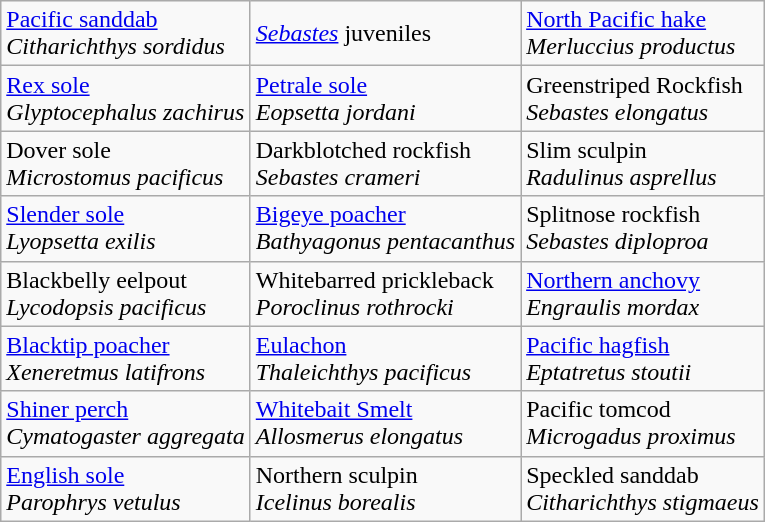<table class="wikitable">
<tr>
<td><a href='#'>Pacific sanddab</a><br><em>Citharichthys sordidus</em></td>
<td><em><a href='#'>Sebastes</a></em> juveniles</td>
<td><a href='#'>North Pacific hake</a><br><em>Merluccius productus</em></td>
</tr>
<tr>
<td><a href='#'>Rex sole</a><br><em>Glyptocephalus zachirus</em></td>
<td><a href='#'>Petrale sole</a><br><em>Eopsetta jordani</em></td>
<td>Greenstriped Rockfish<br><em>Sebastes elongatus</em></td>
</tr>
<tr>
<td>Dover sole<br><em>Microstomus pacificus</em></td>
<td>Darkblotched rockfish<br><em>Sebastes crameri</em></td>
<td>Slim sculpin<br><em>Radulinus asprellus</em></td>
</tr>
<tr>
<td><a href='#'>Slender sole</a><br><em>Lyopsetta exilis</em></td>
<td><a href='#'>Bigeye poacher</a><br><em>Bathyagonus pentacanthus</em></td>
<td>Splitnose rockfish<br><em>Sebastes diploproa</em></td>
</tr>
<tr>
<td>Blackbelly eelpout<br><em>Lycodopsis pacificus</em></td>
<td>Whitebarred prickleback<br><em>Poroclinus rothrocki</em></td>
<td><a href='#'>Northern anchovy</a><br><em>Engraulis mordax</em></td>
</tr>
<tr>
<td><a href='#'>Blacktip poacher</a><br><em>Xeneretmus latifrons</em></td>
<td><a href='#'>Eulachon</a><br><em>Thaleichthys pacificus</em></td>
<td><a href='#'>Pacific hagfish</a><br><em>Eptatretus stoutii</em></td>
</tr>
<tr>
<td><a href='#'>Shiner perch</a><br><em>Cymatogaster aggregata</em></td>
<td><a href='#'>Whitebait Smelt</a><br><em>Allosmerus elongatus</em></td>
<td>Pacific tomcod<br><em>Microgadus proximus</em></td>
</tr>
<tr>
<td><a href='#'>English sole</a><br><em>Parophrys vetulus</em></td>
<td>Northern sculpin<br><em>Icelinus borealis</em></td>
<td>Speckled sanddab<br><em>Citharichthys stigmaeus</em></td>
</tr>
</table>
